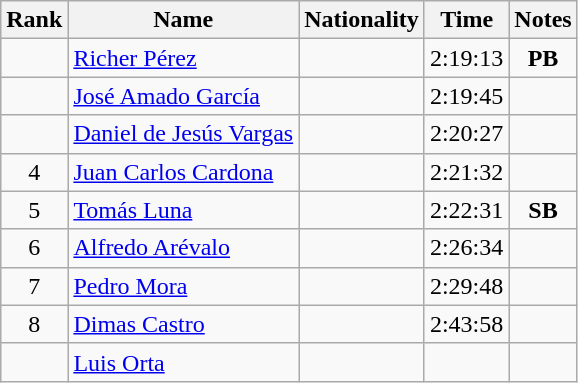<table class="wikitable sortable" style="text-align:center">
<tr>
<th>Rank</th>
<th>Name</th>
<th>Nationality</th>
<th>Time</th>
<th>Notes</th>
</tr>
<tr>
<td></td>
<td align=left><a href='#'>Richer Pérez</a></td>
<td align=left></td>
<td>2:19:13</td>
<td><strong>PB</strong></td>
</tr>
<tr>
<td></td>
<td align=left><a href='#'>José Amado García</a></td>
<td align=left></td>
<td>2:19:45</td>
<td></td>
</tr>
<tr>
<td></td>
<td align=left><a href='#'>Daniel de Jesús Vargas</a></td>
<td align=left></td>
<td>2:20:27</td>
<td></td>
</tr>
<tr>
<td>4</td>
<td align=left><a href='#'>Juan Carlos Cardona</a></td>
<td align=left></td>
<td>2:21:32</td>
<td></td>
</tr>
<tr>
<td>5</td>
<td align=left><a href='#'>Tomás Luna</a></td>
<td align=left></td>
<td>2:22:31</td>
<td><strong>SB</strong></td>
</tr>
<tr>
<td>6</td>
<td align=left><a href='#'>Alfredo Arévalo</a></td>
<td align=left></td>
<td>2:26:34</td>
<td></td>
</tr>
<tr>
<td>7</td>
<td align=left><a href='#'>Pedro Mora</a></td>
<td align=left></td>
<td>2:29:48</td>
<td></td>
</tr>
<tr>
<td>8</td>
<td align=left><a href='#'>Dimas Castro</a></td>
<td align=left></td>
<td>2:43:58</td>
<td></td>
</tr>
<tr>
<td></td>
<td align=left><a href='#'>Luis Orta</a></td>
<td align=left></td>
<td></td>
<td></td>
</tr>
</table>
